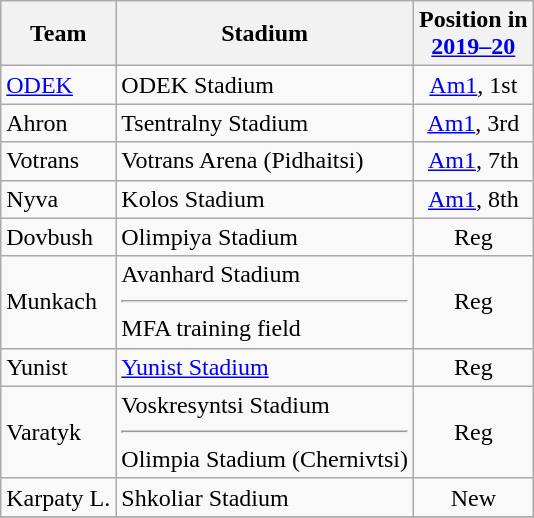<table class="wikitable sortable" style="text-align: left;">
<tr>
<th>Team</th>
<th>Stadium</th>
<th>Position in<br><a href='#'>2019–20</a></th>
</tr>
<tr>
<td><a href='#'>ODEK</a></td>
<td>ODEK Stadium</td>
<td align="center"><a href='#'>Am1</a>, 1st</td>
</tr>
<tr>
<td>Ahron</td>
<td>Tsentralny Stadium</td>
<td align="center"><a href='#'>Am1</a>, 3rd</td>
</tr>
<tr>
<td>Votrans</td>
<td>Votrans Arena (Pidhaitsi)</td>
<td align="center"><a href='#'>Am1</a>, 7th</td>
</tr>
<tr>
<td>Nyva</td>
<td>Kolos Stadium</td>
<td align="center"><a href='#'>Am1</a>, 8th</td>
</tr>
<tr>
<td>Dovbush</td>
<td>Olimpiya Stadium</td>
<td align="center">Reg</td>
</tr>
<tr>
<td>Munkach</td>
<td>Avanhard Stadium<hr>MFA training field</td>
<td align="center">Reg</td>
</tr>
<tr>
<td>Yunist</td>
<td><a href='#'>Yunist Stadium</a></td>
<td align="center">Reg</td>
</tr>
<tr>
<td>Varatyk</td>
<td>Voskresyntsi Stadium<hr>Olimpia Stadium (Chernivtsi)</td>
<td align="center">Reg</td>
</tr>
<tr>
<td>Karpaty L.</td>
<td>Shkoliar Stadium</td>
<td align="center">New</td>
</tr>
<tr>
</tr>
</table>
